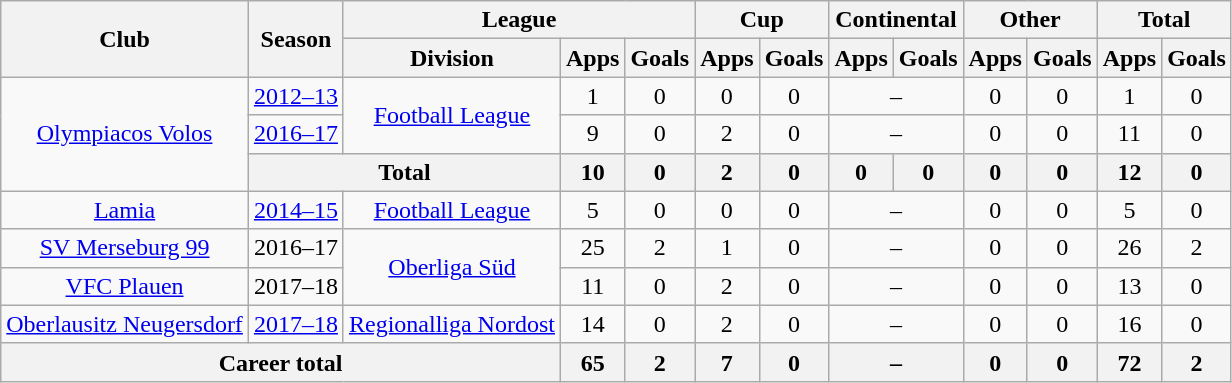<table class="wikitable" style="text-align: center">
<tr>
<th rowspan="2">Club</th>
<th rowspan="2">Season</th>
<th colspan="3">League</th>
<th colspan="2">Cup</th>
<th colspan="2">Continental</th>
<th colspan="2">Other</th>
<th colspan="2">Total</th>
</tr>
<tr>
<th>Division</th>
<th>Apps</th>
<th>Goals</th>
<th>Apps</th>
<th>Goals</th>
<th>Apps</th>
<th>Goals</th>
<th>Apps</th>
<th>Goals</th>
<th>Apps</th>
<th>Goals</th>
</tr>
<tr>
<td rowspan="3"><a href='#'>Olympiacos Volos</a></td>
<td><a href='#'>2012–13</a></td>
<td rowspan="2"><a href='#'>Football League</a></td>
<td>1</td>
<td>0</td>
<td>0</td>
<td>0</td>
<td colspan="2">–</td>
<td>0</td>
<td>0</td>
<td>1</td>
<td>0</td>
</tr>
<tr>
<td><a href='#'>2016–17</a></td>
<td>9</td>
<td>0</td>
<td>2</td>
<td>0</td>
<td colspan="2">–</td>
<td>0</td>
<td>0</td>
<td>11</td>
<td>0</td>
</tr>
<tr>
<th colspan=2>Total</th>
<th>10</th>
<th>0</th>
<th>2</th>
<th>0</th>
<th>0</th>
<th>0</th>
<th>0</th>
<th>0</th>
<th>12</th>
<th>0</th>
</tr>
<tr>
<td><a href='#'>Lamia</a></td>
<td><a href='#'>2014–15</a></td>
<td><a href='#'>Football League</a></td>
<td>5</td>
<td>0</td>
<td>0</td>
<td>0</td>
<td colspan="2">–</td>
<td>0</td>
<td>0</td>
<td>5</td>
<td>0</td>
</tr>
<tr>
<td><a href='#'>SV Merseburg 99</a></td>
<td>2016–17</td>
<td rowspan="2"><a href='#'>Oberliga Süd</a></td>
<td>25</td>
<td>2</td>
<td>1</td>
<td>0</td>
<td colspan="2">–</td>
<td>0</td>
<td>0</td>
<td>26</td>
<td>2</td>
</tr>
<tr>
<td><a href='#'>VFC Plauen</a></td>
<td>2017–18</td>
<td>11</td>
<td>0</td>
<td>2</td>
<td>0</td>
<td colspan="2">–</td>
<td>0</td>
<td>0</td>
<td>13</td>
<td>0</td>
</tr>
<tr>
<td><a href='#'>Oberlausitz Neugersdorf</a></td>
<td><a href='#'>2017–18</a></td>
<td><a href='#'>Regionalliga Nordost</a></td>
<td>14</td>
<td>0</td>
<td>2</td>
<td>0</td>
<td colspan="2">–</td>
<td>0</td>
<td>0</td>
<td>16</td>
<td>0</td>
</tr>
<tr>
<th colspan=3>Career total</th>
<th>65</th>
<th>2</th>
<th>7</th>
<th>0</th>
<th colspan="2">–</th>
<th>0</th>
<th>0</th>
<th>72</th>
<th>2</th>
</tr>
</table>
